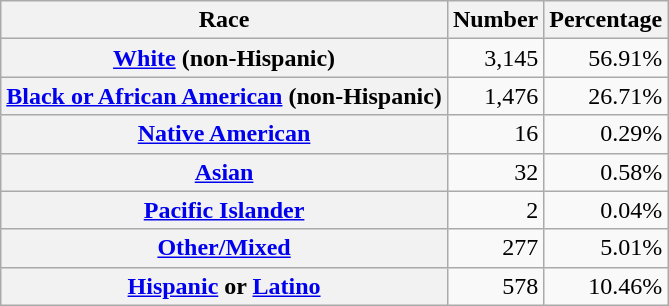<table class="wikitable" style="text-align:right">
<tr>
<th scope="col">Race</th>
<th scope="col">Number</th>
<th scope="col">Percentage</th>
</tr>
<tr>
<th scope="row"><a href='#'>White</a> (non-Hispanic)</th>
<td>3,145</td>
<td>56.91%</td>
</tr>
<tr>
<th scope="row"><a href='#'>Black or African American</a> (non-Hispanic)</th>
<td>1,476</td>
<td>26.71%</td>
</tr>
<tr>
<th scope="row"><a href='#'>Native American</a></th>
<td>16</td>
<td>0.29%</td>
</tr>
<tr>
<th scope="row"><a href='#'>Asian</a></th>
<td>32</td>
<td>0.58%</td>
</tr>
<tr>
<th scope="row"><a href='#'>Pacific Islander</a></th>
<td>2</td>
<td>0.04%</td>
</tr>
<tr>
<th scope="row"><a href='#'>Other/Mixed</a></th>
<td>277</td>
<td>5.01%</td>
</tr>
<tr>
<th scope="row"><a href='#'>Hispanic</a> or <a href='#'>Latino</a></th>
<td>578</td>
<td>10.46%</td>
</tr>
</table>
